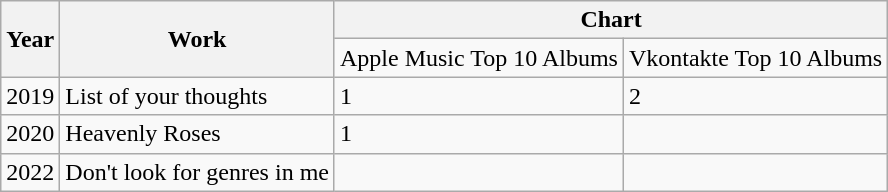<table class="wikitable">
<tr>
<th rowspan="2">Year</th>
<th rowspan="2">Work</th>
<th colspan="2">Chart</th>
</tr>
<tr>
<td>Apple Music Top 10 Albums</td>
<td>Vkontakte Top 10 Albums</td>
</tr>
<tr>
<td>2019</td>
<td>List of your thoughts</td>
<td>1</td>
<td>2</td>
</tr>
<tr>
<td>2020</td>
<td>Heavenly Roses</td>
<td>1</td>
<td></td>
</tr>
<tr>
<td>2022</td>
<td>Don't look for genres in me</td>
<td></td>
<td></td>
</tr>
</table>
